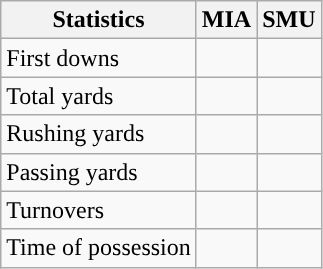<table class="wikitable" style="float:left">
<tr>
<th>Statistics</th>
<th>MIA</th>
<th>SMU</th>
</tr>
<tr>
<td>First downs</td>
<td></td>
<td></td>
</tr>
<tr>
<td>Total yards</td>
<td></td>
<td></td>
</tr>
<tr>
<td>Rushing yards</td>
<td></td>
<td></td>
</tr>
<tr>
<td>Passing yards</td>
<td></td>
<td></td>
</tr>
<tr>
<td>Turnovers</td>
<td></td>
<td></td>
</tr>
<tr>
<td>Time of possession</td>
<td></td>
<td></td>
</tr>
</table>
